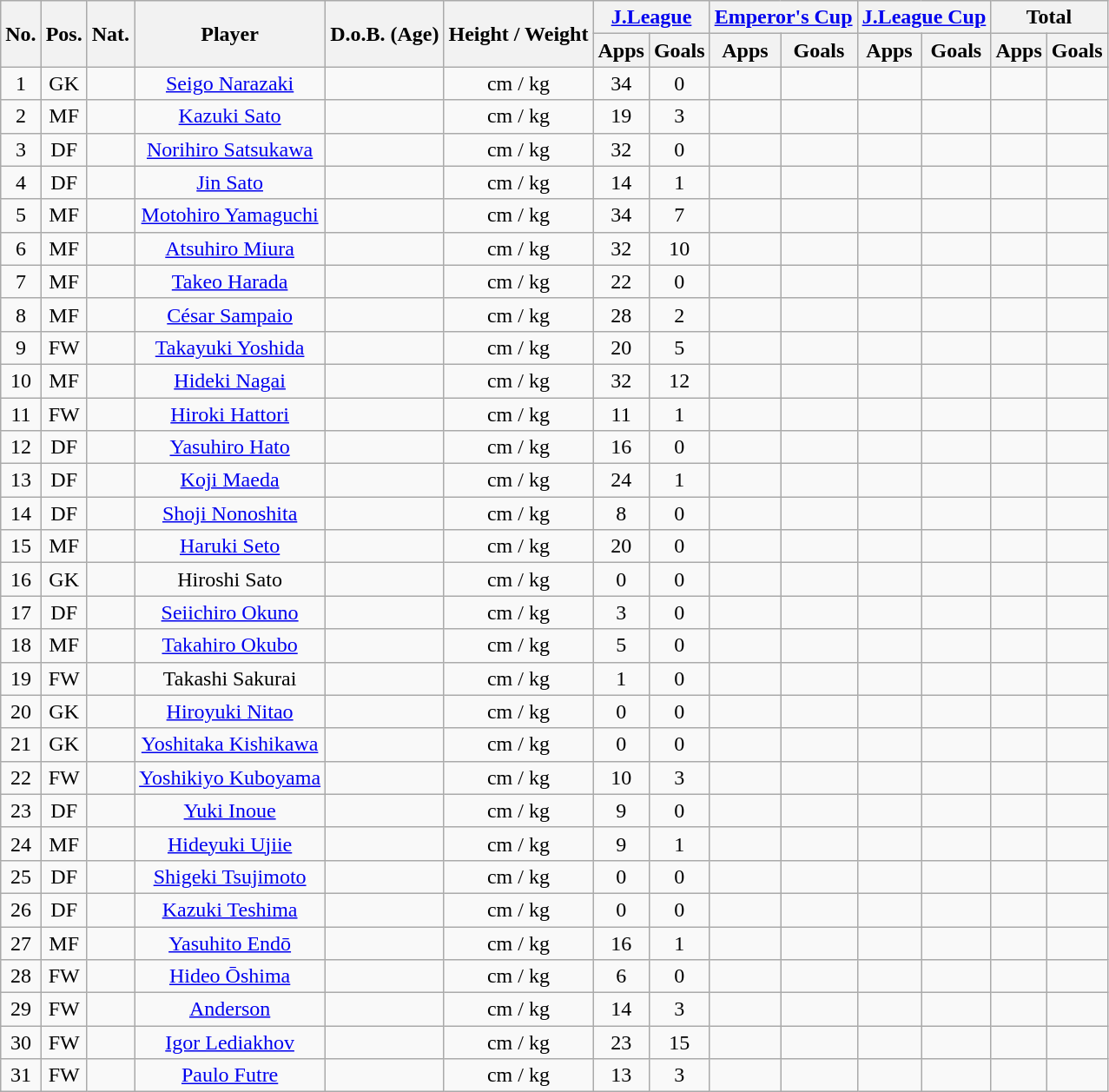<table class="wikitable" style="text-align:center;">
<tr>
<th rowspan="2">No.</th>
<th rowspan="2">Pos.</th>
<th rowspan="2">Nat.</th>
<th rowspan="2">Player</th>
<th rowspan="2">D.o.B. (Age)</th>
<th rowspan="2">Height / Weight</th>
<th colspan="2"><a href='#'>J.League</a></th>
<th colspan="2"><a href='#'>Emperor's Cup</a></th>
<th colspan="2"><a href='#'>J.League Cup</a></th>
<th colspan="2">Total</th>
</tr>
<tr>
<th>Apps</th>
<th>Goals</th>
<th>Apps</th>
<th>Goals</th>
<th>Apps</th>
<th>Goals</th>
<th>Apps</th>
<th>Goals</th>
</tr>
<tr>
<td>1</td>
<td>GK</td>
<td></td>
<td><a href='#'>Seigo Narazaki</a></td>
<td></td>
<td>cm / kg</td>
<td>34</td>
<td>0</td>
<td></td>
<td></td>
<td></td>
<td></td>
<td></td>
<td></td>
</tr>
<tr>
<td>2</td>
<td>MF</td>
<td></td>
<td><a href='#'>Kazuki Sato</a></td>
<td></td>
<td>cm / kg</td>
<td>19</td>
<td>3</td>
<td></td>
<td></td>
<td></td>
<td></td>
<td></td>
<td></td>
</tr>
<tr>
<td>3</td>
<td>DF</td>
<td></td>
<td><a href='#'>Norihiro Satsukawa</a></td>
<td></td>
<td>cm / kg</td>
<td>32</td>
<td>0</td>
<td></td>
<td></td>
<td></td>
<td></td>
<td></td>
<td></td>
</tr>
<tr>
<td>4</td>
<td>DF</td>
<td></td>
<td><a href='#'>Jin Sato</a></td>
<td></td>
<td>cm / kg</td>
<td>14</td>
<td>1</td>
<td></td>
<td></td>
<td></td>
<td></td>
<td></td>
<td></td>
</tr>
<tr>
<td>5</td>
<td>MF</td>
<td></td>
<td><a href='#'>Motohiro Yamaguchi</a></td>
<td></td>
<td>cm / kg</td>
<td>34</td>
<td>7</td>
<td></td>
<td></td>
<td></td>
<td></td>
<td></td>
<td></td>
</tr>
<tr>
<td>6</td>
<td>MF</td>
<td></td>
<td><a href='#'>Atsuhiro Miura</a></td>
<td></td>
<td>cm / kg</td>
<td>32</td>
<td>10</td>
<td></td>
<td></td>
<td></td>
<td></td>
<td></td>
<td></td>
</tr>
<tr>
<td>7</td>
<td>MF</td>
<td></td>
<td><a href='#'>Takeo Harada</a></td>
<td></td>
<td>cm / kg</td>
<td>22</td>
<td>0</td>
<td></td>
<td></td>
<td></td>
<td></td>
<td></td>
<td></td>
</tr>
<tr>
<td>8</td>
<td>MF</td>
<td></td>
<td><a href='#'>César Sampaio</a></td>
<td></td>
<td>cm / kg</td>
<td>28</td>
<td>2</td>
<td></td>
<td></td>
<td></td>
<td></td>
<td></td>
<td></td>
</tr>
<tr>
<td>9</td>
<td>FW</td>
<td></td>
<td><a href='#'>Takayuki Yoshida</a></td>
<td></td>
<td>cm / kg</td>
<td>20</td>
<td>5</td>
<td></td>
<td></td>
<td></td>
<td></td>
<td></td>
<td></td>
</tr>
<tr>
<td>10</td>
<td>MF</td>
<td></td>
<td><a href='#'>Hideki Nagai</a></td>
<td></td>
<td>cm / kg</td>
<td>32</td>
<td>12</td>
<td></td>
<td></td>
<td></td>
<td></td>
<td></td>
<td></td>
</tr>
<tr>
<td>11</td>
<td>FW</td>
<td></td>
<td><a href='#'>Hiroki Hattori</a></td>
<td></td>
<td>cm / kg</td>
<td>11</td>
<td>1</td>
<td></td>
<td></td>
<td></td>
<td></td>
<td></td>
<td></td>
</tr>
<tr>
<td>12</td>
<td>DF</td>
<td></td>
<td><a href='#'>Yasuhiro Hato</a></td>
<td></td>
<td>cm / kg</td>
<td>16</td>
<td>0</td>
<td></td>
<td></td>
<td></td>
<td></td>
<td></td>
<td></td>
</tr>
<tr>
<td>13</td>
<td>DF</td>
<td></td>
<td><a href='#'>Koji Maeda</a></td>
<td></td>
<td>cm / kg</td>
<td>24</td>
<td>1</td>
<td></td>
<td></td>
<td></td>
<td></td>
<td></td>
<td></td>
</tr>
<tr>
<td>14</td>
<td>DF</td>
<td></td>
<td><a href='#'>Shoji Nonoshita</a></td>
<td></td>
<td>cm / kg</td>
<td>8</td>
<td>0</td>
<td></td>
<td></td>
<td></td>
<td></td>
<td></td>
<td></td>
</tr>
<tr>
<td>15</td>
<td>MF</td>
<td></td>
<td><a href='#'>Haruki Seto</a></td>
<td></td>
<td>cm / kg</td>
<td>20</td>
<td>0</td>
<td></td>
<td></td>
<td></td>
<td></td>
<td></td>
<td></td>
</tr>
<tr>
<td>16</td>
<td>GK</td>
<td></td>
<td>Hiroshi Sato</td>
<td></td>
<td>cm / kg</td>
<td>0</td>
<td>0</td>
<td></td>
<td></td>
<td></td>
<td></td>
<td></td>
<td></td>
</tr>
<tr>
<td>17</td>
<td>DF</td>
<td></td>
<td><a href='#'>Seiichiro Okuno</a></td>
<td></td>
<td>cm / kg</td>
<td>3</td>
<td>0</td>
<td></td>
<td></td>
<td></td>
<td></td>
<td></td>
<td></td>
</tr>
<tr>
<td>18</td>
<td>MF</td>
<td></td>
<td><a href='#'>Takahiro Okubo</a></td>
<td></td>
<td>cm / kg</td>
<td>5</td>
<td>0</td>
<td></td>
<td></td>
<td></td>
<td></td>
<td></td>
<td></td>
</tr>
<tr>
<td>19</td>
<td>FW</td>
<td></td>
<td>Takashi Sakurai</td>
<td></td>
<td>cm / kg</td>
<td>1</td>
<td>0</td>
<td></td>
<td></td>
<td></td>
<td></td>
<td></td>
<td></td>
</tr>
<tr>
<td>20</td>
<td>GK</td>
<td></td>
<td><a href='#'>Hiroyuki Nitao</a></td>
<td></td>
<td>cm / kg</td>
<td>0</td>
<td>0</td>
<td></td>
<td></td>
<td></td>
<td></td>
<td></td>
<td></td>
</tr>
<tr>
<td>21</td>
<td>GK</td>
<td></td>
<td><a href='#'>Yoshitaka Kishikawa</a></td>
<td></td>
<td>cm / kg</td>
<td>0</td>
<td>0</td>
<td></td>
<td></td>
<td></td>
<td></td>
<td></td>
<td></td>
</tr>
<tr>
<td>22</td>
<td>FW</td>
<td></td>
<td><a href='#'>Yoshikiyo Kuboyama</a></td>
<td></td>
<td>cm / kg</td>
<td>10</td>
<td>3</td>
<td></td>
<td></td>
<td></td>
<td></td>
<td></td>
<td></td>
</tr>
<tr>
<td>23</td>
<td>DF</td>
<td></td>
<td><a href='#'>Yuki Inoue</a></td>
<td></td>
<td>cm / kg</td>
<td>9</td>
<td>0</td>
<td></td>
<td></td>
<td></td>
<td></td>
<td></td>
<td></td>
</tr>
<tr>
<td>24</td>
<td>MF</td>
<td></td>
<td><a href='#'>Hideyuki Ujiie</a></td>
<td></td>
<td>cm / kg</td>
<td>9</td>
<td>1</td>
<td></td>
<td></td>
<td></td>
<td></td>
<td></td>
<td></td>
</tr>
<tr>
<td>25</td>
<td>DF</td>
<td></td>
<td><a href='#'>Shigeki Tsujimoto</a></td>
<td></td>
<td>cm / kg</td>
<td>0</td>
<td>0</td>
<td></td>
<td></td>
<td></td>
<td></td>
<td></td>
<td></td>
</tr>
<tr>
<td>26</td>
<td>DF</td>
<td></td>
<td><a href='#'>Kazuki Teshima</a></td>
<td></td>
<td>cm / kg</td>
<td>0</td>
<td>0</td>
<td></td>
<td></td>
<td></td>
<td></td>
<td></td>
<td></td>
</tr>
<tr>
<td>27</td>
<td>MF</td>
<td></td>
<td><a href='#'>Yasuhito Endō</a></td>
<td></td>
<td>cm / kg</td>
<td>16</td>
<td>1</td>
<td></td>
<td></td>
<td></td>
<td></td>
<td></td>
<td></td>
</tr>
<tr>
<td>28</td>
<td>FW</td>
<td></td>
<td><a href='#'>Hideo Ōshima</a></td>
<td></td>
<td>cm / kg</td>
<td>6</td>
<td>0</td>
<td></td>
<td></td>
<td></td>
<td></td>
<td></td>
<td></td>
</tr>
<tr>
<td>29</td>
<td>FW</td>
<td></td>
<td><a href='#'>Anderson</a></td>
<td></td>
<td>cm / kg</td>
<td>14</td>
<td>3</td>
<td></td>
<td></td>
<td></td>
<td></td>
<td></td>
<td></td>
</tr>
<tr>
<td>30</td>
<td>FW</td>
<td></td>
<td><a href='#'>Igor Lediakhov</a></td>
<td></td>
<td>cm / kg</td>
<td>23</td>
<td>15</td>
<td></td>
<td></td>
<td></td>
<td></td>
<td></td>
<td></td>
</tr>
<tr>
<td>31</td>
<td>FW</td>
<td></td>
<td><a href='#'>Paulo Futre</a></td>
<td></td>
<td>cm / kg</td>
<td>13</td>
<td>3</td>
<td></td>
<td></td>
<td></td>
<td></td>
<td></td>
<td></td>
</tr>
</table>
